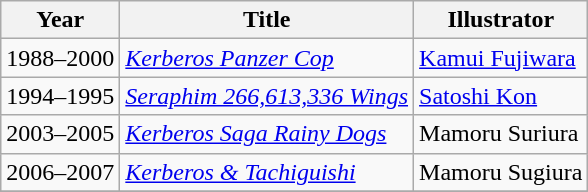<table class="wikitable">
<tr>
<th>Year</th>
<th>Title</th>
<th>Illustrator</th>
</tr>
<tr>
<td>1988–2000</td>
<td><em><a href='#'>Kerberos Panzer Cop</a></em></td>
<td><a href='#'>Kamui Fujiwara</a></td>
</tr>
<tr>
<td>1994–1995</td>
<td><em><a href='#'>Seraphim 266,613,336 Wings</a></em></td>
<td><a href='#'>Satoshi Kon</a></td>
</tr>
<tr>
<td>2003–2005</td>
<td><em><a href='#'>Kerberos Saga Rainy Dogs</a></em></td>
<td>Mamoru Suriura</td>
</tr>
<tr>
<td>2006–2007</td>
<td><em><a href='#'>Kerberos & Tachiguishi</a></em></td>
<td>Mamoru Sugiura</td>
</tr>
<tr>
</tr>
</table>
